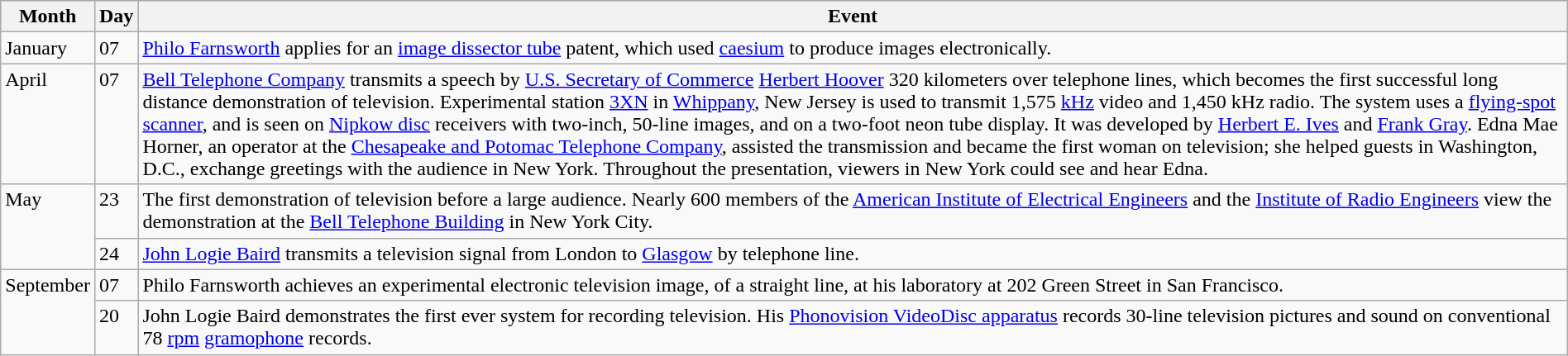<table width=100% class="wikitable">
<tr bgcolor="#CCCCFF" align="left">
<th>Month</th>
<th>Day</th>
<th>Event</th>
</tr>
<tr valign="top">
<td>January</td>
<td>07</td>
<td><a href='#'>Philo Farnsworth</a> applies for an <a href='#'>image dissector tube</a> patent, which used <a href='#'>caesium</a> to produce images electronically.</td>
</tr>
<tr valign="top">
<td>April</td>
<td>07</td>
<td><a href='#'>Bell Telephone Company</a> transmits a speech by <a href='#'>U.S. Secretary of Commerce</a> <a href='#'>Herbert Hoover</a> 320 kilometers over telephone lines, which becomes the first successful long distance demonstration of television. Experimental station <a href='#'>3XN</a> in <a href='#'>Whippany</a>, New Jersey is used to transmit 1,575 <a href='#'>kHz</a> video and 1,450 kHz radio. The system uses a <a href='#'>flying-spot scanner</a>, and is seen on <a href='#'>Nipkow disc</a> receivers with two-inch, 50-line images, and on a two-foot neon tube display. It was developed by <a href='#'>Herbert E. Ives</a> and <a href='#'>Frank Gray</a>. Edna Mae Horner, an operator at the <a href='#'>Chesapeake and Potomac Telephone Company</a>, assisted the transmission and became the first woman on television; she helped guests in Washington, D.C., exchange greetings with the audience in New York. Throughout the presentation, viewers in New York could see and hear Edna.</td>
</tr>
<tr valign="top">
<td rowspan="2" valign="top">May</td>
<td>23</td>
<td>The first demonstration of television before a large audience. Nearly 600 members of the <a href='#'>American Institute of Electrical Engineers</a> and the <a href='#'>Institute of Radio Engineers</a> view the demonstration at the <a href='#'>Bell Telephone Building</a> in New York City.</td>
</tr>
<tr valign="top">
<td>24</td>
<td><a href='#'>John Logie Baird</a> transmits a television signal from London to <a href='#'>Glasgow</a> by telephone line.</td>
</tr>
<tr valign="top">
<td rowspan="2" valign="top">September</td>
<td>07</td>
<td>Philo Farnsworth achieves an experimental electronic television image, of a straight line, at his laboratory at 202 Green Street in San Francisco.</td>
</tr>
<tr valign="top">
<td>20</td>
<td>John Logie Baird demonstrates the first ever system for recording television. His <a href='#'>Phonovision VideoDisc apparatus</a> records 30-line television pictures and sound on conventional 78 <a href='#'>rpm</a> <a href='#'>gramophone</a> records.</td>
</tr>
</table>
